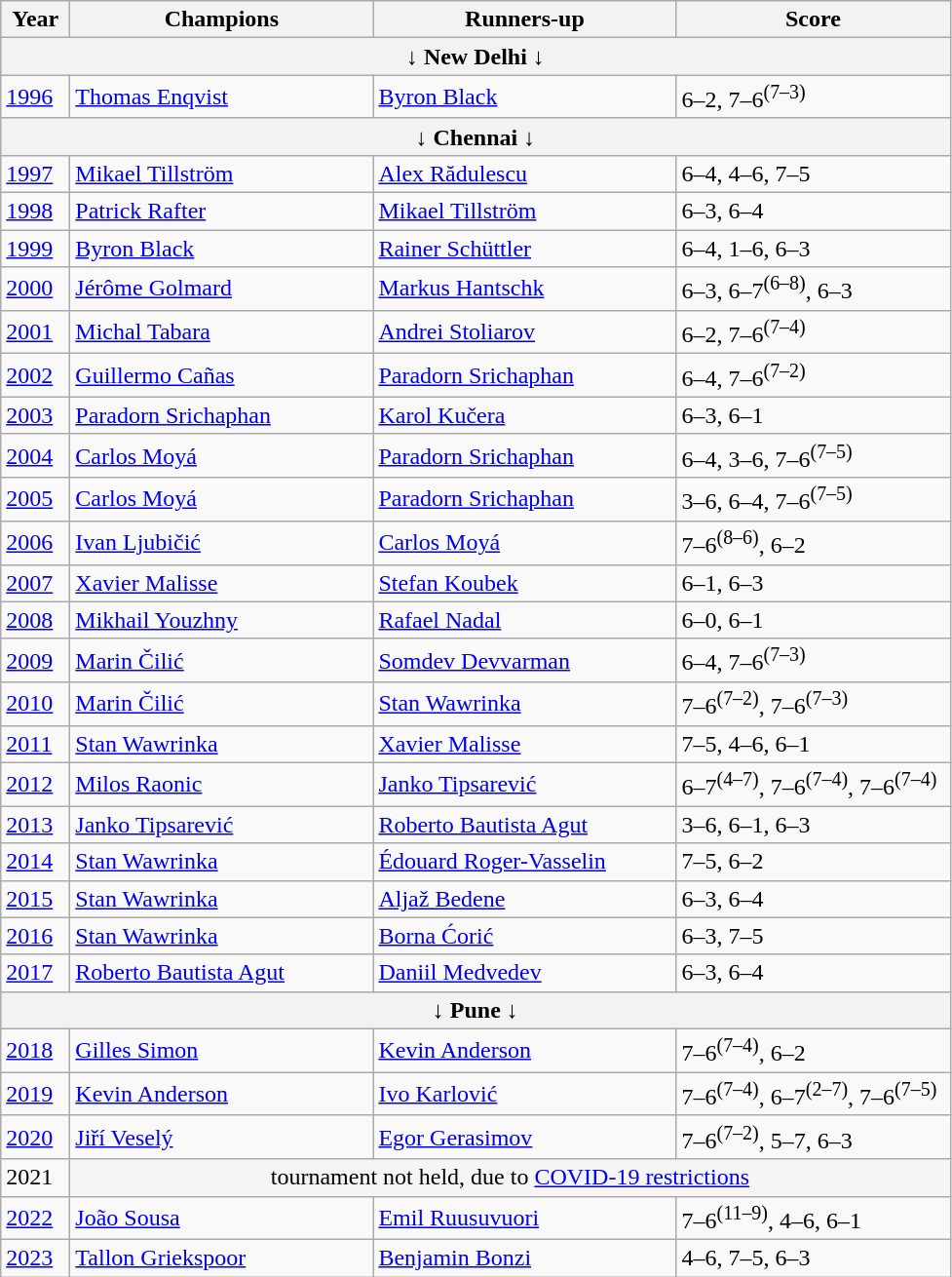<table class="wikitable">
<tr>
<th style="width:40px">Year</th>
<th style="width:200px">Champions</th>
<th style="width:200px">Runners-up</th>
<th style="width:180px" class="unsortable">Score</th>
</tr>
<tr>
<th colspan="4">↓ New Delhi ↓</th>
</tr>
<tr>
<td><a href='#'>1996</a></td>
<td> <a href='#'>Thomas Enqvist</a></td>
<td> <a href='#'>Byron Black</a></td>
<td>6–2, 7–6<sup>(7–3)</sup></td>
</tr>
<tr>
<th colspan="4">↓ Chennai ↓</th>
</tr>
<tr>
<td><a href='#'>1997</a></td>
<td> <a href='#'>Mikael Tillström</a></td>
<td> <a href='#'>Alex Rădulescu</a></td>
<td>6–4, 4–6, 7–5</td>
</tr>
<tr>
<td><a href='#'>1998</a></td>
<td> <a href='#'>Patrick Rafter</a></td>
<td> <a href='#'>Mikael Tillström</a></td>
<td>6–3, 6–4</td>
</tr>
<tr>
<td><a href='#'>1999</a></td>
<td> <a href='#'>Byron Black</a></td>
<td> <a href='#'>Rainer Schüttler</a></td>
<td>6–4, 1–6, 6–3</td>
</tr>
<tr>
<td><a href='#'>2000</a></td>
<td> <a href='#'>Jérôme Golmard</a></td>
<td> <a href='#'>Markus Hantschk</a></td>
<td>6–3, 6–7<sup>(6–8)</sup>, 6–3</td>
</tr>
<tr>
<td><a href='#'>2001</a></td>
<td> <a href='#'>Michal Tabara</a></td>
<td> <a href='#'>Andrei Stoliarov</a></td>
<td>6–2, 7–6<sup>(7–4)</sup></td>
</tr>
<tr>
<td><a href='#'>2002</a></td>
<td> <a href='#'>Guillermo Cañas</a></td>
<td> <a href='#'>Paradorn Srichaphan</a></td>
<td>6–4, 7–6<sup>(7–2)</sup></td>
</tr>
<tr>
<td><a href='#'>2003</a></td>
<td> <a href='#'>Paradorn Srichaphan</a></td>
<td> <a href='#'>Karol Kučera</a></td>
<td>6–3, 6–1</td>
</tr>
<tr>
<td><a href='#'>2004</a></td>
<td> <a href='#'>Carlos Moyá</a></td>
<td> <a href='#'>Paradorn Srichaphan</a></td>
<td>6–4, 3–6, 7–6<sup>(7–5)</sup></td>
</tr>
<tr>
<td><a href='#'>2005</a></td>
<td> <a href='#'>Carlos Moyá</a> </td>
<td> <a href='#'>Paradorn Srichaphan</a></td>
<td>3–6, 6–4, 7–6<sup>(7–5)</sup></td>
</tr>
<tr>
<td><a href='#'>2006</a></td>
<td> <a href='#'>Ivan Ljubičić</a></td>
<td> <a href='#'>Carlos Moyá</a></td>
<td>7–6<sup>(8–6)</sup>, 6–2</td>
</tr>
<tr>
<td><a href='#'>2007</a></td>
<td> <a href='#'>Xavier Malisse</a></td>
<td> <a href='#'>Stefan Koubek</a></td>
<td>6–1, 6–3</td>
</tr>
<tr>
<td><a href='#'>2008</a></td>
<td> <a href='#'>Mikhail Youzhny</a></td>
<td> <a href='#'>Rafael Nadal</a></td>
<td>6–0, 6–1</td>
</tr>
<tr>
<td><a href='#'>2009</a></td>
<td> <a href='#'>Marin Čilić</a></td>
<td> <a href='#'>Somdev Devvarman</a></td>
<td>6–4, 7–6<sup>(7–3)</sup></td>
</tr>
<tr>
<td><a href='#'>2010</a></td>
<td> <a href='#'>Marin Čilić</a> </td>
<td> <a href='#'>Stan Wawrinka</a></td>
<td>7–6<sup>(7–2)</sup>, 7–6<sup>(7–3)</sup></td>
</tr>
<tr>
<td><a href='#'>2011</a></td>
<td> <a href='#'>Stan Wawrinka</a></td>
<td> <a href='#'>Xavier Malisse</a></td>
<td>7–5, 4–6, 6–1</td>
</tr>
<tr>
<td><a href='#'>2012</a></td>
<td> <a href='#'>Milos Raonic</a></td>
<td> <a href='#'>Janko Tipsarević</a></td>
<td>6–7<sup>(4–7)</sup>, 7–6<sup>(7–4)</sup>, 7–6<sup>(7–4)</sup></td>
</tr>
<tr>
<td><a href='#'>2013</a></td>
<td> <a href='#'>Janko Tipsarević</a></td>
<td> <a href='#'>Roberto Bautista Agut</a></td>
<td>3–6, 6–1, 6–3</td>
</tr>
<tr>
<td><a href='#'>2014</a></td>
<td> <a href='#'>Stan Wawrinka</a> </td>
<td> <a href='#'>Édouard Roger-Vasselin</a></td>
<td>7–5, 6–2</td>
</tr>
<tr>
<td><a href='#'>2015</a></td>
<td> <a href='#'>Stan Wawrinka</a> </td>
<td> <a href='#'>Aljaž Bedene</a></td>
<td>6–3, 6–4</td>
</tr>
<tr>
<td><a href='#'>2016</a></td>
<td> <a href='#'>Stan Wawrinka</a> </td>
<td> <a href='#'>Borna Ćorić</a></td>
<td>6–3, 7–5</td>
</tr>
<tr>
<td><a href='#'>2017</a></td>
<td> <a href='#'>Roberto Bautista Agut</a></td>
<td> <a href='#'>Daniil Medvedev</a></td>
<td>6–3, 6–4</td>
</tr>
<tr>
<th colspan=4>↓ Pune ↓</th>
</tr>
<tr>
<td><a href='#'>2018</a></td>
<td> <a href='#'>Gilles Simon</a></td>
<td> <a href='#'>Kevin Anderson</a></td>
<td>7–6<sup>(7–4)</sup>, 6–2</td>
</tr>
<tr>
<td><a href='#'>2019</a></td>
<td> <a href='#'>Kevin Anderson</a></td>
<td> <a href='#'>Ivo Karlović</a></td>
<td>7–6<sup>(7–4)</sup>, 6–7<sup>(2–7)</sup>, 7–6<sup>(7–5)</sup></td>
</tr>
<tr>
<td><a href='#'>2020</a></td>
<td> <a href='#'>Jiří Veselý</a></td>
<td> <a href='#'>Egor Gerasimov</a></td>
<td>7–6<sup>(7–2)</sup>, 5–7, 6–3</td>
</tr>
<tr>
<td>2021</td>
<td align="center" bgcolor="#f5f5f5" colspan="3">tournament not held, due to <a href='#'>COVID-19 restrictions</a></td>
</tr>
<tr>
<td><a href='#'>2022</a></td>
<td> <a href='#'>João Sousa</a></td>
<td> <a href='#'>Emil Ruusuvuori</a></td>
<td>7–6<sup>(11–9)</sup>, 4–6, 6–1</td>
</tr>
<tr>
<td><a href='#'>2023</a></td>
<td> <a href='#'>Tallon Griekspoor</a></td>
<td> <a href='#'>Benjamin Bonzi</a></td>
<td>4–6, 7–5, 6–3</td>
</tr>
</table>
